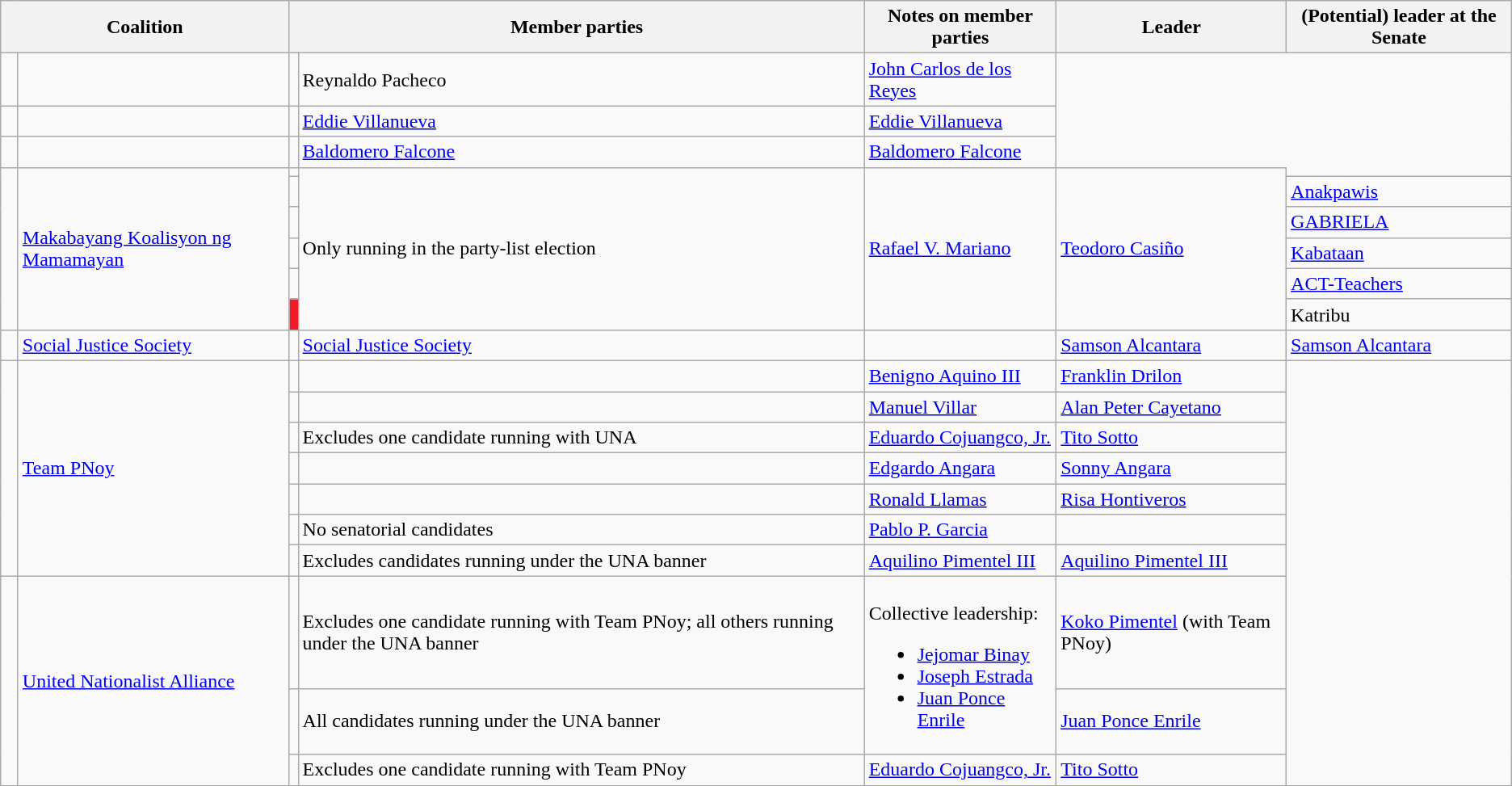<table class=wikitable>
<tr>
<th colspan=2>Coalition</th>
<th colspan=2>Member parties</th>
<th>Notes on member parties</th>
<th>Leader</th>
<th>(Potential) leader at the Senate</th>
</tr>
<tr>
<td></td>
<td></td>
<td></td>
<td>Reynaldo Pacheco</td>
<td><a href='#'>John Carlos de los Reyes</a></td>
</tr>
<tr>
<td></td>
<td></td>
<td></td>
<td><a href='#'>Eddie Villanueva</a></td>
<td><a href='#'>Eddie Villanueva</a></td>
</tr>
<tr>
<td></td>
<td></td>
<td></td>
<td><a href='#'>Baldomero Falcone</a></td>
<td><a href='#'>Baldomero Falcone</a></td>
</tr>
<tr>
<td rowspan=6 bgcolor=></td>
<td rowspan=6><a href='#'>Makabayang Koalisyon ng Mamamayan</a></td>
<td></td>
<td rowspan=6>Only running in the party-list election</td>
<td rowspan=6><a href='#'>Rafael V. Mariano</a></td>
<td rowspan=6><a href='#'>Teodoro Casiño</a></td>
</tr>
<tr>
<td bgcolor=></td>
<td><a href='#'>Anakpawis</a></td>
</tr>
<tr>
<td bgcolor=></td>
<td><a href='#'>GABRIELA</a></td>
</tr>
<tr>
<td bgcolor=></td>
<td><a href='#'>Kabataan</a></td>
</tr>
<tr>
<td bgcolor=></td>
<td><a href='#'>ACT-Teachers</a></td>
</tr>
<tr>
<td bgcolor=#EE1C27></td>
<td>Katribu</td>
</tr>
<tr>
<td></td>
<td><a href='#'>Social Justice Society</a></td>
<td></td>
<td><a href='#'>Social Justice Society</a></td>
<td></td>
<td><a href='#'>Samson Alcantara</a></td>
<td><a href='#'>Samson Alcantara</a></td>
</tr>
<tr>
<td width=7px rowspan=7 bgcolor=></td>
<td rowspan=7><a href='#'>Team PNoy</a></td>
<td></td>
<td></td>
<td><a href='#'>Benigno Aquino III</a></td>
<td><a href='#'>Franklin Drilon</a></td>
</tr>
<tr>
<td></td>
<td></td>
<td><a href='#'>Manuel Villar</a></td>
<td><a href='#'>Alan Peter Cayetano</a></td>
</tr>
<tr>
<td></td>
<td>Excludes one candidate running with UNA</td>
<td><a href='#'>Eduardo Cojuangco, Jr.</a></td>
<td><a href='#'>Tito Sotto</a></td>
</tr>
<tr>
<td></td>
<td></td>
<td><a href='#'>Edgardo Angara</a></td>
<td><a href='#'>Sonny Angara</a></td>
</tr>
<tr>
<td></td>
<td></td>
<td><a href='#'>Ronald Llamas</a></td>
<td><a href='#'>Risa Hontiveros</a></td>
</tr>
<tr>
<td></td>
<td>No senatorial candidates</td>
<td><a href='#'>Pablo P. Garcia</a></td>
<td></td>
</tr>
<tr>
<td></td>
<td>Excludes candidates running under the UNA banner</td>
<td><a href='#'>Aquilino Pimentel III</a></td>
<td><a href='#'>Aquilino Pimentel III</a></td>
</tr>
<tr>
<td rowspan=3 bgcolor=></td>
<td rowspan=3><a href='#'>United Nationalist Alliance</a></td>
<td></td>
<td>Excludes one candidate running with Team PNoy; all others running under the UNA banner</td>
<td rowspan=2><br>Collective leadership:<ul><li><a href='#'>Jejomar Binay</a></li><li><a href='#'>Joseph Estrada</a></li><li><a href='#'>Juan Ponce Enrile</a></li></ul></td>
<td><a href='#'>Koko Pimentel</a> (with Team PNoy)</td>
</tr>
<tr>
<td></td>
<td>All candidates running under the UNA banner</td>
<td><a href='#'>Juan Ponce Enrile</a></td>
</tr>
<tr>
<td></td>
<td>Excludes one candidate running with Team PNoy</td>
<td><a href='#'>Eduardo Cojuangco, Jr.</a></td>
<td><a href='#'>Tito Sotto</a></td>
</tr>
</table>
